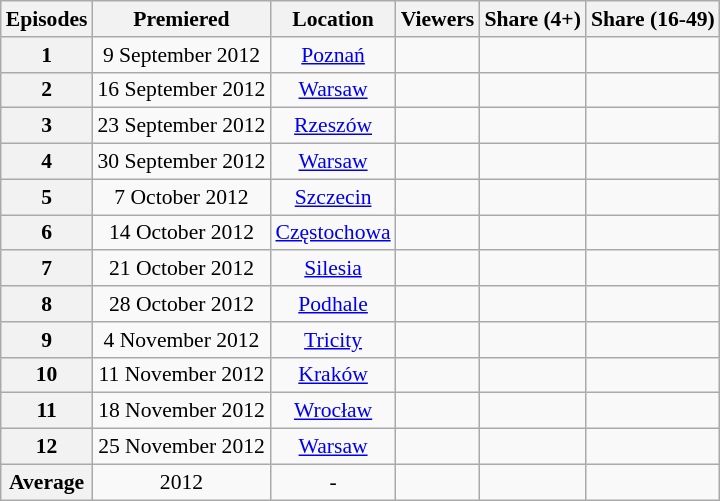<table class="wikitable" style="font-size:90%; text-align:center">
<tr>
<th>Episodes</th>
<th>Premiered</th>
<th>Location</th>
<th>Viewers</th>
<th>Share (4+)</th>
<th>Share (16-49)</th>
</tr>
<tr>
<th>1</th>
<td>9 September 2012</td>
<td><a href='#'>Poznań</a></td>
<td></td>
<td></td>
<td></td>
</tr>
<tr>
<th>2</th>
<td>16 September 2012</td>
<td><a href='#'>Warsaw</a></td>
<td></td>
<td></td>
<td></td>
</tr>
<tr>
<th>3</th>
<td>23 September 2012</td>
<td><a href='#'>Rzeszów</a></td>
<td></td>
<td></td>
<td></td>
</tr>
<tr>
<th>4</th>
<td>30 September 2012</td>
<td><a href='#'>Warsaw</a></td>
<td></td>
<td></td>
<td></td>
</tr>
<tr>
<th>5</th>
<td>7 October 2012</td>
<td><a href='#'>Szczecin</a></td>
<td></td>
<td></td>
<td></td>
</tr>
<tr>
<th>6</th>
<td>14 October 2012</td>
<td><a href='#'>Częstochowa</a></td>
<td></td>
<td></td>
<td></td>
</tr>
<tr>
<th>7</th>
<td>21 October 2012</td>
<td><a href='#'>Silesia</a></td>
<td></td>
<td></td>
<td></td>
</tr>
<tr>
<th>8</th>
<td>28 October 2012</td>
<td><a href='#'>Podhale</a></td>
<td></td>
<td></td>
<td></td>
</tr>
<tr>
<th>9</th>
<td>4 November 2012</td>
<td><a href='#'>Tricity</a></td>
<td></td>
<td></td>
<td></td>
</tr>
<tr>
<th>10</th>
<td>11 November 2012</td>
<td><a href='#'>Kraków</a></td>
<td></td>
<td></td>
<td></td>
</tr>
<tr>
<th>11</th>
<td>18 November 2012</td>
<td><a href='#'>Wrocław</a></td>
<td></td>
<td></td>
<td></td>
</tr>
<tr>
<th>12</th>
<td>25 November 2012</td>
<td><a href='#'>Warsaw</a></td>
<td></td>
<td></td>
<td></td>
</tr>
<tr>
<th>Average</th>
<td>2012</td>
<td>-</td>
<td></td>
<td></td>
<td></td>
</tr>
</table>
